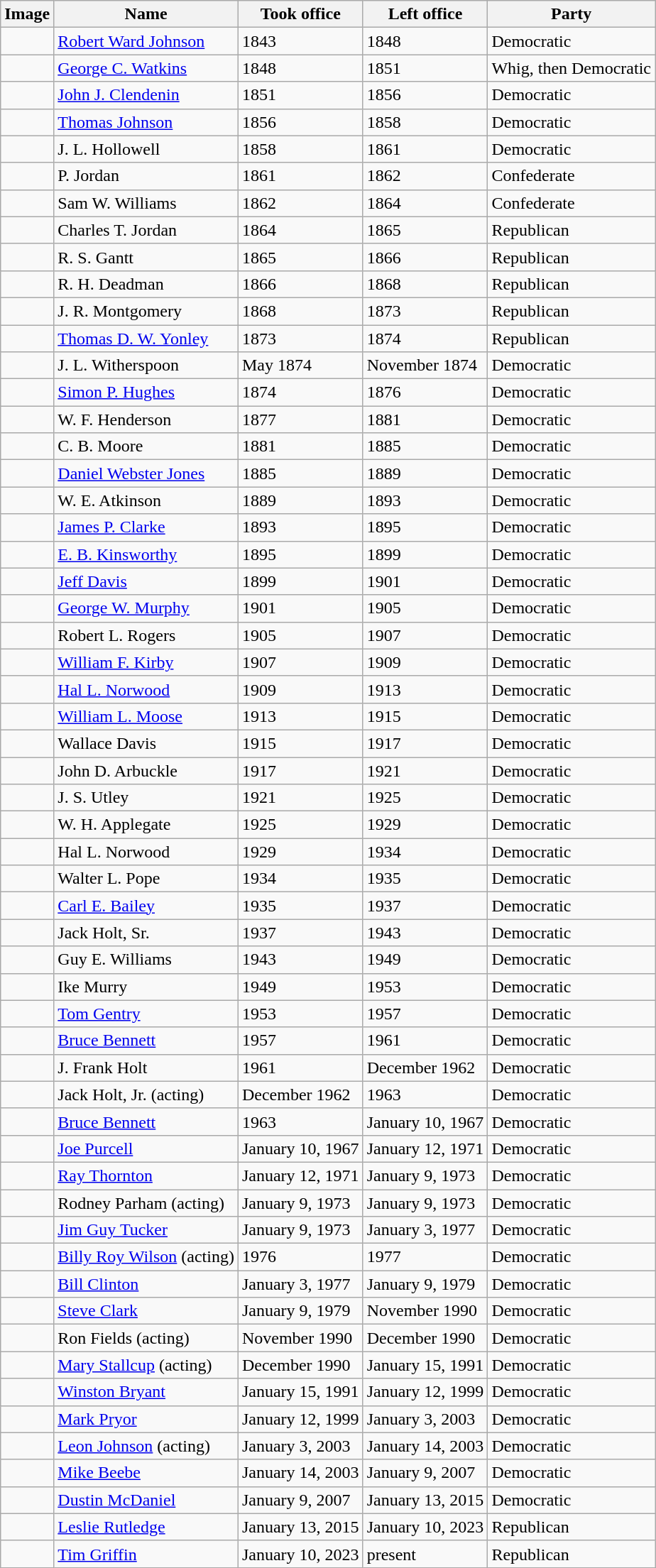<table class="wikitable">
<tr>
<th>Image</th>
<th>Name</th>
<th>Took office</th>
<th>Left office</th>
<th>Party</th>
</tr>
<tr>
<td></td>
<td><a href='#'>Robert Ward Johnson</a></td>
<td>1843</td>
<td>1848</td>
<td>Democratic</td>
</tr>
<tr>
<td></td>
<td><a href='#'>George C. Watkins</a></td>
<td>1848</td>
<td>1851</td>
<td>Whig, then Democratic</td>
</tr>
<tr>
<td></td>
<td><a href='#'>John J. Clendenin</a></td>
<td>1851</td>
<td>1856</td>
<td>Democratic</td>
</tr>
<tr>
<td></td>
<td><a href='#'>Thomas Johnson</a></td>
<td>1856</td>
<td>1858</td>
<td>Democratic</td>
</tr>
<tr>
<td></td>
<td>J. L. Hollowell</td>
<td>1858</td>
<td>1861</td>
<td>Democratic</td>
</tr>
<tr>
<td></td>
<td>P. Jordan</td>
<td>1861</td>
<td>1862</td>
<td>Confederate</td>
</tr>
<tr>
<td></td>
<td>Sam W. Williams</td>
<td>1862</td>
<td>1864</td>
<td>Confederate</td>
</tr>
<tr>
<td></td>
<td>Charles T. Jordan</td>
<td>1864</td>
<td>1865</td>
<td>Republican</td>
</tr>
<tr>
<td></td>
<td>R. S. Gantt</td>
<td>1865</td>
<td>1866</td>
<td>Republican</td>
</tr>
<tr>
<td></td>
<td>R. H. Deadman</td>
<td>1866</td>
<td>1868</td>
<td>Republican</td>
</tr>
<tr>
<td></td>
<td>J. R. Montgomery</td>
<td>1868</td>
<td>1873</td>
<td>Republican</td>
</tr>
<tr>
<td></td>
<td><a href='#'>Thomas D. W. Yonley</a></td>
<td>1873</td>
<td>1874</td>
<td>Republican</td>
</tr>
<tr>
<td></td>
<td>J. L. Witherspoon</td>
<td>May 1874</td>
<td>November 1874</td>
<td>Democratic</td>
</tr>
<tr>
<td></td>
<td><a href='#'>Simon P. Hughes</a></td>
<td>1874</td>
<td>1876</td>
<td>Democratic</td>
</tr>
<tr>
<td></td>
<td>W. F. Henderson</td>
<td>1877</td>
<td>1881</td>
<td>Democratic</td>
</tr>
<tr>
<td></td>
<td>C. B. Moore</td>
<td>1881</td>
<td>1885</td>
<td>Democratic</td>
</tr>
<tr>
<td></td>
<td><a href='#'>Daniel Webster Jones</a></td>
<td>1885</td>
<td>1889</td>
<td>Democratic</td>
</tr>
<tr>
<td></td>
<td>W. E. Atkinson</td>
<td>1889</td>
<td>1893</td>
<td>Democratic</td>
</tr>
<tr>
<td></td>
<td><a href='#'>James P. Clarke</a></td>
<td>1893</td>
<td>1895</td>
<td>Democratic</td>
</tr>
<tr>
<td></td>
<td><a href='#'>E. B. Kinsworthy</a></td>
<td>1895</td>
<td>1899</td>
<td>Democratic</td>
</tr>
<tr>
<td></td>
<td><a href='#'>Jeff Davis</a></td>
<td>1899</td>
<td>1901</td>
<td>Democratic</td>
</tr>
<tr>
<td></td>
<td><a href='#'>George W. Murphy</a></td>
<td>1901</td>
<td>1905</td>
<td>Democratic</td>
</tr>
<tr>
<td></td>
<td>Robert L. Rogers</td>
<td>1905</td>
<td>1907</td>
<td>Democratic</td>
</tr>
<tr>
<td></td>
<td><a href='#'>William F. Kirby</a></td>
<td>1907</td>
<td>1909</td>
<td>Democratic</td>
</tr>
<tr>
<td></td>
<td><a href='#'>Hal L. Norwood</a></td>
<td>1909</td>
<td>1913</td>
<td>Democratic</td>
</tr>
<tr>
<td></td>
<td><a href='#'>William L. Moose</a></td>
<td>1913</td>
<td>1915</td>
<td>Democratic</td>
</tr>
<tr>
<td></td>
<td>Wallace Davis</td>
<td>1915</td>
<td>1917</td>
<td>Democratic</td>
</tr>
<tr>
<td></td>
<td>John D. Arbuckle</td>
<td>1917</td>
<td>1921</td>
<td>Democratic</td>
</tr>
<tr>
<td></td>
<td>J. S. Utley</td>
<td>1921</td>
<td>1925</td>
<td>Democratic</td>
</tr>
<tr>
<td></td>
<td>W. H. Applegate</td>
<td>1925</td>
<td>1929</td>
<td>Democratic</td>
</tr>
<tr>
<td></td>
<td>Hal L. Norwood</td>
<td>1929</td>
<td>1934</td>
<td>Democratic</td>
</tr>
<tr>
<td></td>
<td>Walter L. Pope</td>
<td>1934</td>
<td>1935</td>
<td>Democratic</td>
</tr>
<tr>
<td></td>
<td><a href='#'>Carl E. Bailey</a></td>
<td>1935</td>
<td>1937</td>
<td>Democratic</td>
</tr>
<tr>
<td></td>
<td>Jack Holt, Sr.</td>
<td>1937</td>
<td>1943</td>
<td>Democratic</td>
</tr>
<tr>
<td></td>
<td>Guy E. Williams</td>
<td>1943</td>
<td>1949</td>
<td>Democratic</td>
</tr>
<tr>
<td></td>
<td>Ike Murry</td>
<td>1949</td>
<td>1953</td>
<td>Democratic</td>
</tr>
<tr>
<td></td>
<td><a href='#'>Tom Gentry</a></td>
<td>1953</td>
<td>1957</td>
<td>Democratic</td>
</tr>
<tr>
<td></td>
<td><a href='#'>Bruce Bennett</a></td>
<td>1957</td>
<td>1961</td>
<td>Democratic</td>
</tr>
<tr>
<td></td>
<td>J. Frank Holt</td>
<td>1961</td>
<td>December 1962</td>
<td>Democratic</td>
</tr>
<tr>
<td></td>
<td>Jack Holt, Jr. (acting)</td>
<td>December 1962</td>
<td>1963</td>
<td>Democratic</td>
</tr>
<tr>
<td></td>
<td><a href='#'>Bruce Bennett</a></td>
<td>1963</td>
<td>January 10, 1967</td>
<td>Democratic</td>
</tr>
<tr>
<td></td>
<td><a href='#'>Joe Purcell</a></td>
<td>January 10, 1967</td>
<td>January 12, 1971</td>
<td>Democratic</td>
</tr>
<tr>
<td></td>
<td><a href='#'>Ray Thornton</a></td>
<td>January 12, 1971</td>
<td>January 9, 1973</td>
<td>Democratic</td>
</tr>
<tr>
<td></td>
<td>Rodney Parham (acting)</td>
<td>January 9, 1973</td>
<td>January 9, 1973</td>
<td>Democratic</td>
</tr>
<tr>
<td></td>
<td><a href='#'>Jim Guy Tucker</a></td>
<td>January 9, 1973</td>
<td>January 3, 1977</td>
<td>Democratic</td>
</tr>
<tr>
<td></td>
<td><a href='#'>Billy Roy Wilson</a> (acting)</td>
<td>1976</td>
<td>1977</td>
<td>Democratic</td>
</tr>
<tr>
<td></td>
<td><a href='#'>Bill Clinton</a></td>
<td>January 3, 1977</td>
<td>January 9, 1979</td>
<td>Democratic</td>
</tr>
<tr>
<td></td>
<td><a href='#'>Steve Clark</a></td>
<td>January 9, 1979</td>
<td>November 1990</td>
<td>Democratic</td>
</tr>
<tr>
<td></td>
<td>Ron Fields (acting)</td>
<td>November 1990</td>
<td>December 1990</td>
<td>Democratic</td>
</tr>
<tr>
<td></td>
<td><a href='#'>Mary Stallcup</a> (acting)</td>
<td>December 1990</td>
<td>January 15, 1991</td>
<td>Democratic</td>
</tr>
<tr>
<td></td>
<td><a href='#'>Winston Bryant</a></td>
<td>January 15, 1991</td>
<td>January 12, 1999</td>
<td>Democratic</td>
</tr>
<tr>
<td></td>
<td><a href='#'>Mark Pryor</a></td>
<td>January 12, 1999</td>
<td>January 3, 2003</td>
<td>Democratic</td>
</tr>
<tr>
<td></td>
<td><a href='#'>Leon Johnson</a> (acting)</td>
<td>January 3, 2003</td>
<td>January 14, 2003</td>
<td>Democratic</td>
</tr>
<tr>
<td></td>
<td><a href='#'>Mike Beebe</a></td>
<td>January 14, 2003</td>
<td>January 9, 2007</td>
<td>Democratic</td>
</tr>
<tr>
<td></td>
<td><a href='#'>Dustin McDaniel</a></td>
<td>January 9, 2007</td>
<td>January 13, 2015</td>
<td>Democratic</td>
</tr>
<tr>
<td></td>
<td><a href='#'>Leslie Rutledge</a></td>
<td>January 13, 2015</td>
<td>January 10, 2023</td>
<td>Republican</td>
</tr>
<tr>
<td></td>
<td><a href='#'>Tim Griffin</a></td>
<td>January 10, 2023</td>
<td>present</td>
<td>Republican</td>
</tr>
</table>
